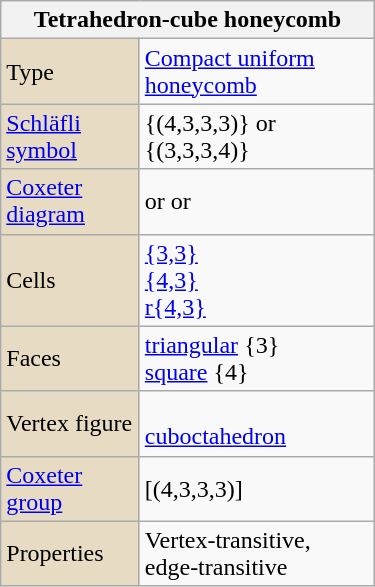<table class="wikitable" align="right" style="margin-left:10px" width="250">
<tr>
<th bgcolor=#e7dcc3 colspan=2>Tetrahedron-cube honeycomb</th>
</tr>
<tr>
<td bgcolor=#e7dcc3>Type</td>
<td><a href='#'>Compact uniform honeycomb</a></td>
</tr>
<tr>
<td bgcolor=#e7dcc3><a href='#'>Schläfli symbol</a></td>
<td>{(4,3,3,3)} or {(3,3,3,4)}</td>
</tr>
<tr>
<td bgcolor=#e7dcc3><a href='#'>Coxeter diagram</a></td>
<td> or  or </td>
</tr>
<tr>
<td bgcolor=#e7dcc3>Cells</td>
<td><a href='#'>{3,3}</a> <br><a href='#'>{4,3}</a> <br><a href='#'>r{4,3}</a> </td>
</tr>
<tr>
<td bgcolor=#e7dcc3>Faces</td>
<td><a href='#'>triangular</a> {3}<br><a href='#'>square</a> {4}</td>
</tr>
<tr>
<td bgcolor=#e7dcc3>Vertex figure</td>
<td><br><a href='#'>cuboctahedron</a></td>
</tr>
<tr>
<td bgcolor=#e7dcc3><a href='#'>Coxeter group</a></td>
<td>[(4,3,3,3)]</td>
</tr>
<tr>
<td bgcolor=#e7dcc3>Properties</td>
<td>Vertex-transitive, edge-transitive</td>
</tr>
</table>
